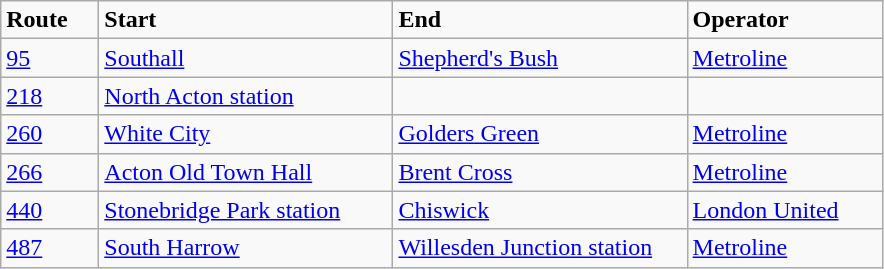<table class="wikitable">
<tr>
<td style="width:10%;"><strong>Route</strong></td>
<td style="width:30%;"><strong>Start</strong></td>
<td style="width:30%;"><strong>End</strong></td>
<td style="width:20%;"><strong>Operator</strong></td>
</tr>
<tr>
<td><a href='#'>95</a></td>
<td><a href='#'>Southall</a></td>
<td><a href='#'>Shepherd's Bush</a></td>
<td><a href='#'>Metroline</a></td>
</tr>
<tr>
<td><a href='#'>218</a></td>
<td><a href='#'>North Acton station</a></td>
<td></td>
<td></td>
</tr>
<tr>
<td><a href='#'>260</a></td>
<td><a href='#'>White City</a></td>
<td><a href='#'>Golders Green</a></td>
<td><a href='#'>Metroline</a></td>
</tr>
<tr>
<td><a href='#'>266</a></td>
<td><a href='#'>Acton Old Town Hall</a></td>
<td><a href='#'>Brent Cross</a></td>
<td><a href='#'>Metroline</a></td>
</tr>
<tr>
<td><a href='#'>440</a></td>
<td><a href='#'>Stonebridge Park station</a></td>
<td><a href='#'>Chiswick</a></td>
<td><a href='#'>London United</a></td>
</tr>
<tr>
<td><a href='#'>487</a></td>
<td><a href='#'>South Harrow</a></td>
<td><a href='#'>Willesden Junction station</a></td>
<td><a href='#'>Metroline</a></td>
</tr>
</table>
